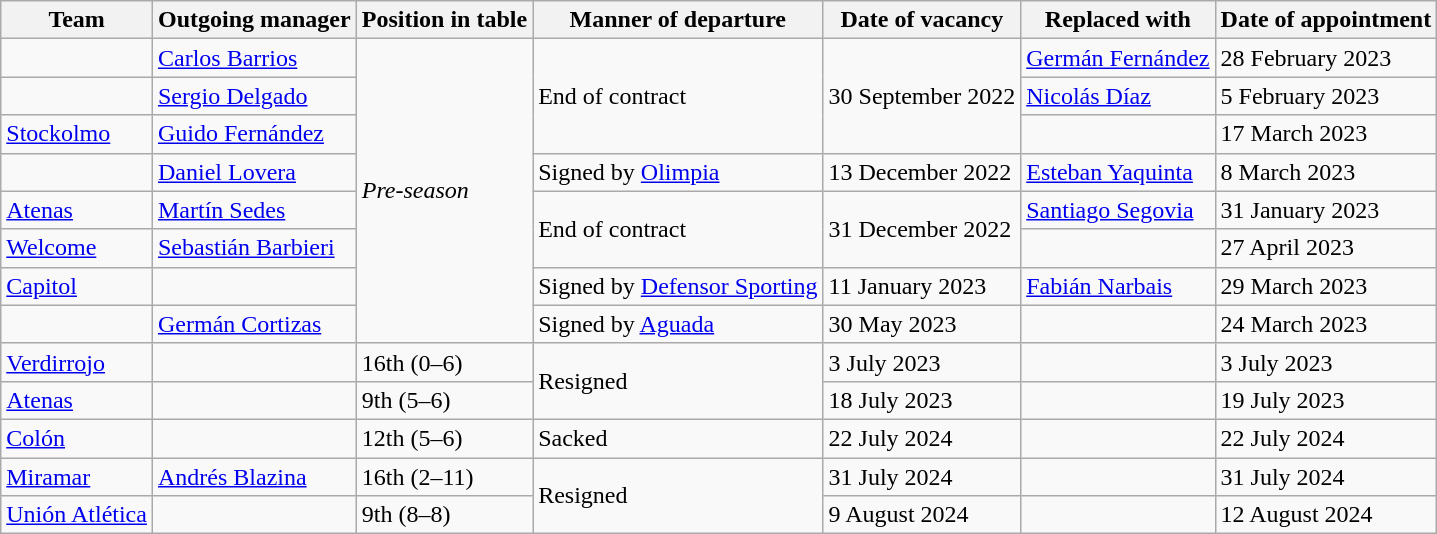<table class="wikitable sortable">
<tr>
<th>Team</th>
<th>Outgoing manager</th>
<th>Position in table</th>
<th>Manner of departure</th>
<th>Date of vacancy</th>
<th>Replaced with</th>
<th>Date of appointment</th>
</tr>
<tr>
<td></td>
<td> <a href='#'>Carlos Barrios</a></td>
<td rowspan="8"><em>Pre-season</em></td>
<td rowspan="3">End of contract</td>
<td rowspan="3">30 September 2022</td>
<td> <a href='#'>Germán Fernández</a></td>
<td>28 February 2023</td>
</tr>
<tr>
<td></td>
<td> <a href='#'>Sergio Delgado</a></td>
<td> <a href='#'>Nicolás Díaz</a></td>
<td>5 February 2023</td>
</tr>
<tr>
<td><a href='#'>Stockolmo</a></td>
<td> <a href='#'>Guido Fernández</a></td>
<td></td>
<td>17 March 2023</td>
</tr>
<tr>
<td></td>
<td> <a href='#'>Daniel Lovera</a></td>
<td>Signed by <a href='#'>Olimpia</a></td>
<td>13 December 2022</td>
<td> <a href='#'>Esteban Yaquinta</a></td>
<td>8 March 2023</td>
</tr>
<tr>
<td><a href='#'>Atenas</a></td>
<td> <a href='#'>Martín Sedes</a></td>
<td rowspan="2">End of contract</td>
<td rowspan="2">31 December 2022</td>
<td> <a href='#'>Santiago Segovia</a></td>
<td>31 January 2023</td>
</tr>
<tr>
<td><a href='#'>Welcome</a></td>
<td> <a href='#'>Sebastián Barbieri</a></td>
<td></td>
<td>27 April 2023</td>
</tr>
<tr>
<td><a href='#'>Capitol</a></td>
<td></td>
<td>Signed by <a href='#'>Defensor Sporting</a></td>
<td>11 January 2023</td>
<td> <a href='#'>Fabián Narbais</a></td>
<td>29 March 2023</td>
</tr>
<tr>
<td></td>
<td> <a href='#'>Germán Cortizas</a></td>
<td>Signed by <a href='#'>Aguada</a></td>
<td>30 May 2023</td>
<td></td>
<td>24 March 2023</td>
</tr>
<tr>
<td><a href='#'>Verdirrojo</a></td>
<td></td>
<td>16th (0–6)</td>
<td rowspan="2">Resigned</td>
<td>3 July 2023</td>
<td></td>
<td>3 July 2023</td>
</tr>
<tr>
<td><a href='#'>Atenas</a></td>
<td></td>
<td>9th (5–6)</td>
<td>18 July 2023</td>
<td></td>
<td>19 July 2023</td>
</tr>
<tr>
<td><a href='#'>Colón</a></td>
<td></td>
<td>12th (5–6)</td>
<td>Sacked</td>
<td>22 July 2024</td>
<td></td>
<td>22 July 2024</td>
</tr>
<tr>
<td><a href='#'>Miramar</a></td>
<td> <a href='#'>Andrés Blazina</a></td>
<td>16th (2–11)</td>
<td rowspan="2">Resigned</td>
<td>31 July 2024</td>
<td></td>
<td>31 July 2024</td>
</tr>
<tr>
<td><a href='#'>Unión Atlética</a></td>
<td></td>
<td>9th (8–8)</td>
<td>9 August 2024</td>
<td></td>
<td>12 August 2024</td>
</tr>
</table>
